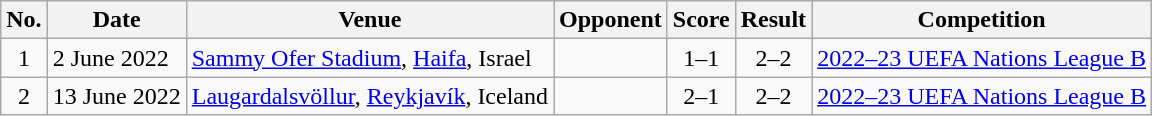<table class="wikitable sortable">
<tr>
<th scope="col">No.</th>
<th scope="col">Date</th>
<th scope="col">Venue</th>
<th scope="col">Opponent</th>
<th scope="col">Score</th>
<th scope="col">Result</th>
<th scope="col">Competition</th>
</tr>
<tr>
<td align="center">1</td>
<td>2 June 2022</td>
<td><a href='#'>Sammy Ofer Stadium</a>, <a href='#'>Haifa</a>, Israel</td>
<td></td>
<td align="center">1–1</td>
<td align="center">2–2</td>
<td><a href='#'>2022–23 UEFA Nations League B</a></td>
</tr>
<tr>
<td align="center">2</td>
<td>13 June 2022</td>
<td><a href='#'>Laugardalsvöllur</a>, <a href='#'>Reykjavík</a>, Iceland</td>
<td></td>
<td align="center">2–1</td>
<td align="center">2–2</td>
<td><a href='#'>2022–23 UEFA Nations League B</a></td>
</tr>
</table>
